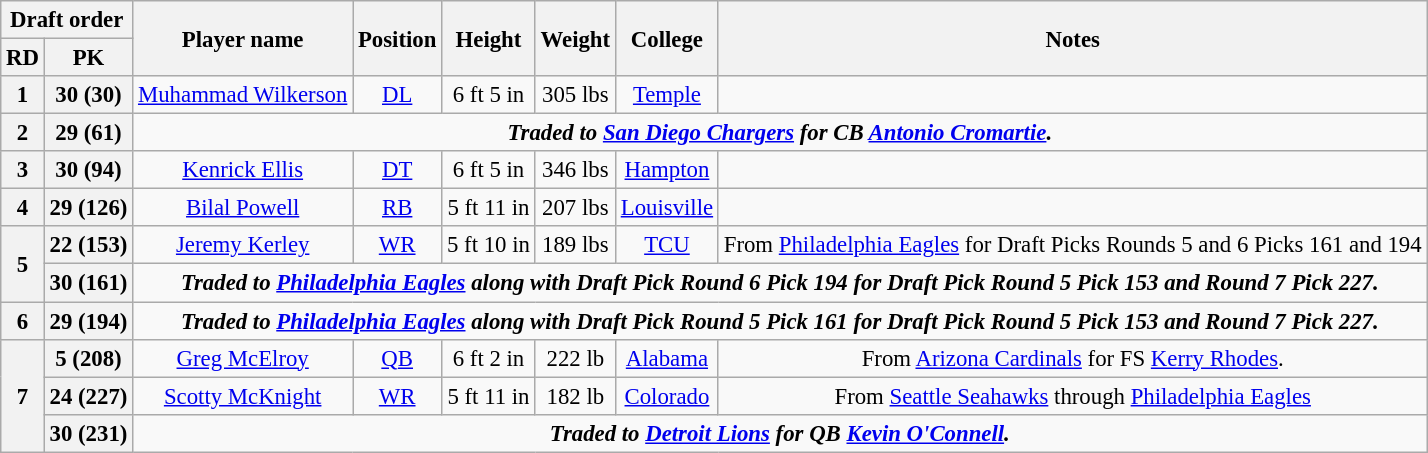<table class="wikitable" style="font-size: 95%;text-align:center;">
<tr>
<th colspan="2">Draft order</th>
<th rowspan="2">Player name</th>
<th rowspan="2">Position</th>
<th rowspan="2">Height</th>
<th rowspan="2">Weight</th>
<th rowspan="2">College</th>
<th rowspan="2">Notes</th>
</tr>
<tr>
<th>RD</th>
<th>PK</th>
</tr>
<tr>
<th>1</th>
<th>30 (30)</th>
<td><a href='#'>Muhammad Wilkerson</a></td>
<td><a href='#'>DL</a></td>
<td>6 ft 5 in</td>
<td>305 lbs</td>
<td><a href='#'>Temple</a></td>
<td></td>
</tr>
<tr>
<th>2</th>
<th>29 (61)</th>
<td style="text-align:center;" colspan="6"><strong><em>Traded to <a href='#'>San Diego Chargers</a> for CB <a href='#'>Antonio Cromartie</a>.</em></strong></td>
</tr>
<tr>
<th>3</th>
<th>30 (94)</th>
<td><a href='#'>Kenrick Ellis</a></td>
<td><a href='#'>DT</a></td>
<td>6 ft 5 in</td>
<td>346 lbs</td>
<td><a href='#'>Hampton</a></td>
<td></td>
</tr>
<tr>
<th>4</th>
<th>29 (126)</th>
<td><a href='#'>Bilal Powell</a></td>
<td><a href='#'>RB</a></td>
<td>5 ft 11 in</td>
<td>207 lbs</td>
<td><a href='#'>Louisville</a></td>
<td></td>
</tr>
<tr>
<th rowspan=2>5</th>
<th>22 (153)</th>
<td><a href='#'>Jeremy Kerley</a></td>
<td><a href='#'>WR</a></td>
<td>5 ft 10 in</td>
<td>189 lbs</td>
<td><a href='#'>TCU</a></td>
<td>From <a href='#'>Philadelphia Eagles</a> for Draft Picks Rounds 5 and 6 Picks 161 and 194</td>
</tr>
<tr>
<th>30 (161)</th>
<td style="text-align:center;" colspan=6><strong><em>Traded to <a href='#'>Philadelphia Eagles</a> along with Draft Pick Round 6 Pick 194 for Draft Pick Round 5 Pick 153 and Round 7 Pick 227.</em></strong></td>
</tr>
<tr>
<th>6</th>
<th>29 (194)</th>
<td style="text-align:center;" colspan=6><strong><em>Traded to <a href='#'>Philadelphia Eagles</a> along with Draft Pick Round 5 Pick 161 for Draft Pick Round 5 Pick 153 and Round 7 Pick 227.</em></strong></td>
</tr>
<tr>
<th rowspan=3>7</th>
<th>5 (208)</th>
<td><a href='#'>Greg McElroy</a></td>
<td><a href='#'>QB</a></td>
<td>6 ft 2 in</td>
<td>222 lb</td>
<td><a href='#'>Alabama</a></td>
<td>From <a href='#'>Arizona Cardinals</a> for FS <a href='#'>Kerry Rhodes</a>.</td>
</tr>
<tr>
<th>24 (227)</th>
<td><a href='#'>Scotty McKnight</a></td>
<td><a href='#'>WR</a></td>
<td>5 ft 11 in</td>
<td>182 lb</td>
<td><a href='#'>Colorado</a></td>
<td>From <a href='#'>Seattle Seahawks</a> through <a href='#'>Philadelphia Eagles</a></td>
</tr>
<tr>
<th>30 (231)</th>
<td style="text-align:center;" colspan=6><strong><em>Traded to <a href='#'>Detroit Lions</a> for QB <a href='#'>Kevin O'Connell</a>.</em></strong></td>
</tr>
</table>
